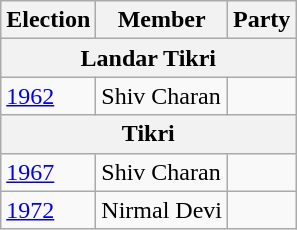<table class="wikitable sortable">
<tr>
<th>Election</th>
<th>Member</th>
<th colspan=2>Party</th>
</tr>
<tr>
<th colspan=4>Landar Tikri</th>
</tr>
<tr>
<td><a href='#'>1962</a></td>
<td>Shiv Charan</td>
<td></td>
</tr>
<tr>
<th colspan=4>Tikri</th>
</tr>
<tr>
<td><a href='#'>1967</a></td>
<td>Shiv Charan</td>
<td></td>
</tr>
<tr>
<td><a href='#'>1972</a></td>
<td>Nirmal Devi</td>
<td></td>
</tr>
</table>
